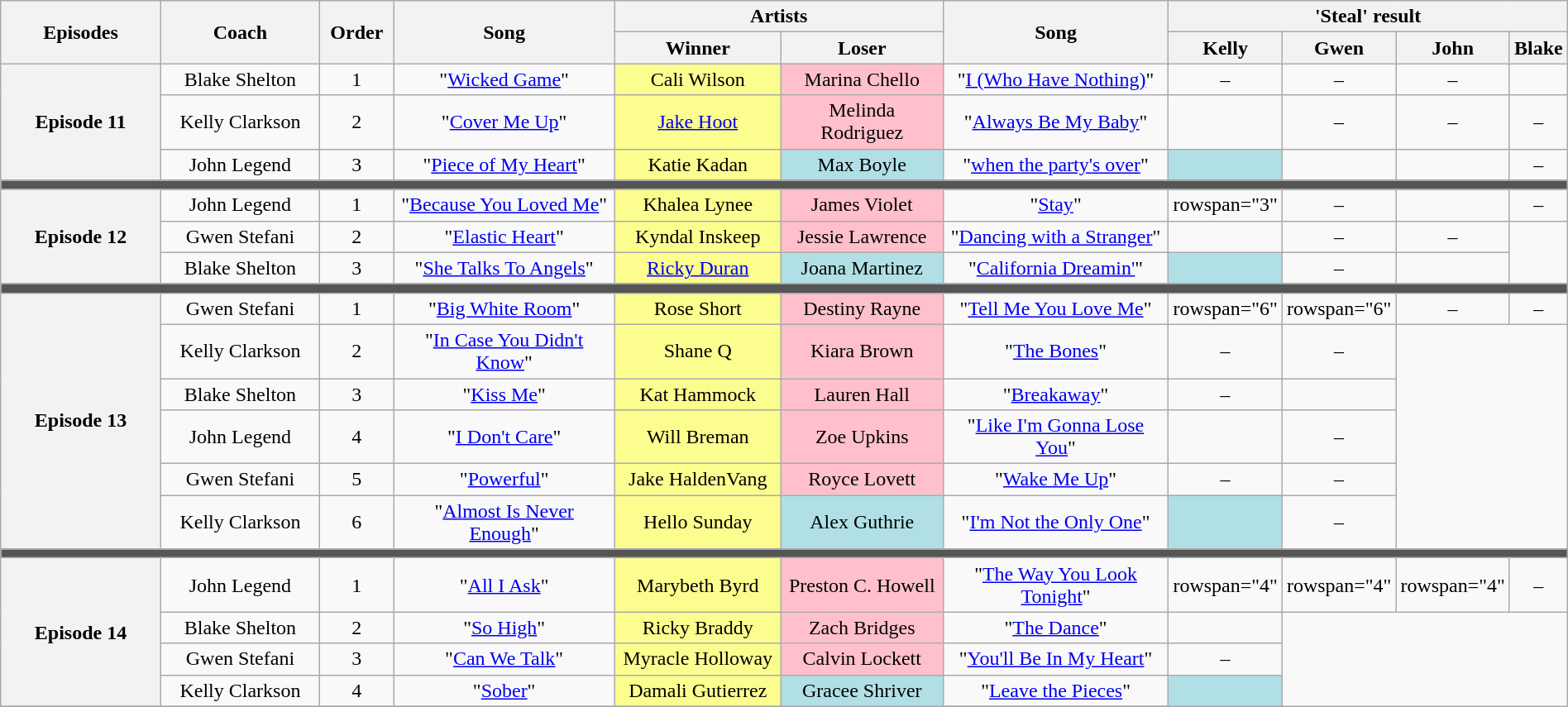<table class="wikitable" style="text-align: center; width:100%;">
<tr>
<th rowspan="2" style="width:12%;">Episodes</th>
<th rowspan="2" style="width:12%;">Coach</th>
<th rowspan="2" style="width:05%;">Order</th>
<th rowspan="2" style="width:17%;">Song</th>
<th colspan="2" style="width:22%;">Artists</th>
<th rowspan="2" style="width:17%;">Song</th>
<th colspan="4" style="width:12%;">'Steal' result</th>
</tr>
<tr>
<th style="width:12%;">Winner</th>
<th style="width:12%;">Loser</th>
<th style="width:03%;">Kelly</th>
<th style="width:03%;">Gwen</th>
<th style="width:03%;">John</th>
<th style="width:03%;">Blake</th>
</tr>
<tr>
<th rowspan="3">Episode 11 <br><small></small></th>
<td>Blake Shelton</td>
<td>1</td>
<td>"<a href='#'>Wicked Game</a>"</td>
<td style="background:#FCFD8F;">Cali Wilson</td>
<td style="background:pink;">Marina Chello</td>
<td>"<a href='#'>I (Who Have Nothing)</a>"</td>
<td>–</td>
<td>–</td>
<td>–</td>
<td></td>
</tr>
<tr>
<td>Kelly Clarkson</td>
<td>2</td>
<td>"<a href='#'>Cover Me Up</a>"</td>
<td style="background:#FCFD8F;"><a href='#'>Jake Hoot</a></td>
<td style="background:pink;">Melinda Rodriguez</td>
<td>"<a href='#'>Always Be My Baby</a>"</td>
<td></td>
<td>–</td>
<td>–</td>
<td>–</td>
</tr>
<tr>
<td>John Legend</td>
<td>3</td>
<td>"<a href='#'>Piece of My Heart</a>"</td>
<td style="background:#FCFD8F;">Katie Kadan</td>
<td style="background:#b0e0e6;">Max Boyle</td>
<td>"<a href='#'>when the party's over</a>"</td>
<td style="background:#b0e0e6"><em></em></td>
<td><em></em></td>
<td></td>
<td>–</td>
</tr>
<tr>
<td colspan="11" style="background:#555;"></td>
</tr>
<tr>
<th rowspan="3">Episode 12 <br><small></small></th>
<td>John Legend</td>
<td>1</td>
<td>"<a href='#'>Because You Loved Me</a>"</td>
<td style="background:#FCFD8F;">Khalea Lynee</td>
<td style="background:pink;">James Violet</td>
<td>"<a href='#'>Stay</a>"</td>
<td>rowspan="3" </td>
<td>–</td>
<td></td>
<td>–</td>
</tr>
<tr>
<td>Gwen Stefani</td>
<td>2</td>
<td>"<a href='#'>Elastic Heart</a>"</td>
<td style="background:#FCFD8F;">Kyndal Inskeep</td>
<td style="background:pink;">Jessie Lawrence</td>
<td>"<a href='#'>Dancing with a Stranger</a>"</td>
<td></td>
<td>–</td>
<td>–</td>
</tr>
<tr>
<td>Blake Shelton</td>
<td>3</td>
<td>"<a href='#'>She Talks To Angels</a>"</td>
<td style="background:#FCFD8F;"><a href='#'>Ricky Duran</a></td>
<td style="background:#b0e0e6;">Joana Martinez</td>
<td>"<a href='#'>California Dreamin'</a>"</td>
<td style="background:#b0e0e6;"><em></em></td>
<td>–</td>
<td></td>
</tr>
<tr>
<td colspan="11" style="background:#555;"></td>
</tr>
<tr>
<th rowspan="6">Episode 13 <br><small></small></th>
<td>Gwen Stefani</td>
<td>1</td>
<td>"<a href='#'>Big White Room</a>"</td>
<td style="background:#FCFD8F;">Rose Short</td>
<td style="background:pink;">Destiny Rayne</td>
<td>"<a href='#'>Tell Me You Love Me</a>"</td>
<td>rowspan="6" </td>
<td>rowspan="6" </td>
<td>–</td>
<td>–</td>
</tr>
<tr>
<td>Kelly Clarkson</td>
<td>2</td>
<td>"<a href='#'>In Case You Didn't Know</a>"</td>
<td style="background:#FCFD8F;">Shane Q</td>
<td style="background:pink;">Kiara Brown</td>
<td>"<a href='#'>The Bones</a>"</td>
<td>–</td>
<td>–</td>
</tr>
<tr>
<td>Blake Shelton</td>
<td>3</td>
<td>"<a href='#'>Kiss Me</a>"</td>
<td style="background:#FCFD8F;">Kat Hammock</td>
<td style="background:pink;">Lauren Hall</td>
<td>"<a href='#'>Breakaway</a>"</td>
<td>–</td>
<td></td>
</tr>
<tr>
<td>John Legend</td>
<td>4</td>
<td>"<a href='#'>I Don't Care</a>"</td>
<td style="background:#FCFD8F;">Will Breman</td>
<td style="background:pink;">Zoe Upkins</td>
<td>"<a href='#'>Like I'm Gonna Lose You</a>"</td>
<td></td>
<td>–</td>
</tr>
<tr>
<td>Gwen Stefani</td>
<td>5</td>
<td>"<a href='#'>Powerful</a>"</td>
<td style="background:#FCFD8F;">Jake HaldenVang</td>
<td style="background:pink;">Royce Lovett</td>
<td>"<a href='#'>Wake Me Up</a>"</td>
<td>–</td>
<td>–</td>
</tr>
<tr>
<td>Kelly Clarkson</td>
<td>6</td>
<td>"<a href='#'>Almost Is Never Enough</a>"</td>
<td style="background:#FCFD8F;">Hello Sunday</td>
<td style="background:#b0e0e6;">Alex Guthrie</td>
<td>"<a href='#'>I'm Not the Only One</a>"</td>
<td style="background:#b0e0e6;"><em></em></td>
<td>–</td>
</tr>
<tr>
<td colspan="11" style="background:#555;"></td>
</tr>
<tr>
<th rowspan="4">Episode 14 <br><small></small></th>
<td>John Legend</td>
<td>1</td>
<td>"<a href='#'>All I Ask</a>"</td>
<td style="background:#FCFD8F;">Marybeth Byrd</td>
<td style="background:pink;">Preston C. Howell</td>
<td>"<a href='#'>The Way You Look Tonight</a>"</td>
<td>rowspan="4" </td>
<td>rowspan="4" </td>
<td>rowspan="4" </td>
<td>–</td>
</tr>
<tr>
<td>Blake Shelton</td>
<td>2</td>
<td>"<a href='#'>So High</a>"</td>
<td style="background:#FCFD8F;">Ricky Braddy</td>
<td style="background:pink;">Zach Bridges</td>
<td>"<a href='#'>The Dance</a>"</td>
<td></td>
</tr>
<tr>
<td>Gwen Stefani</td>
<td>3</td>
<td>"<a href='#'>Can We Talk</a>"</td>
<td style="background:#FCFD8F;">Myracle Holloway</td>
<td style="background:pink;">Calvin Lockett</td>
<td>"<a href='#'>You'll Be In My Heart</a>"</td>
<td>–</td>
</tr>
<tr>
<td>Kelly Clarkson</td>
<td>4</td>
<td>"<a href='#'>Sober</a>"</td>
<td style="background:#FCFD8F;">Damali Gutierrez</td>
<td style="background:#b0e0e6;">Gracee Shriver</td>
<td>"<a href='#'>Leave the Pieces</a>"</td>
<td style="background:#b0e0e6;"><em></em></td>
</tr>
<tr>
</tr>
</table>
